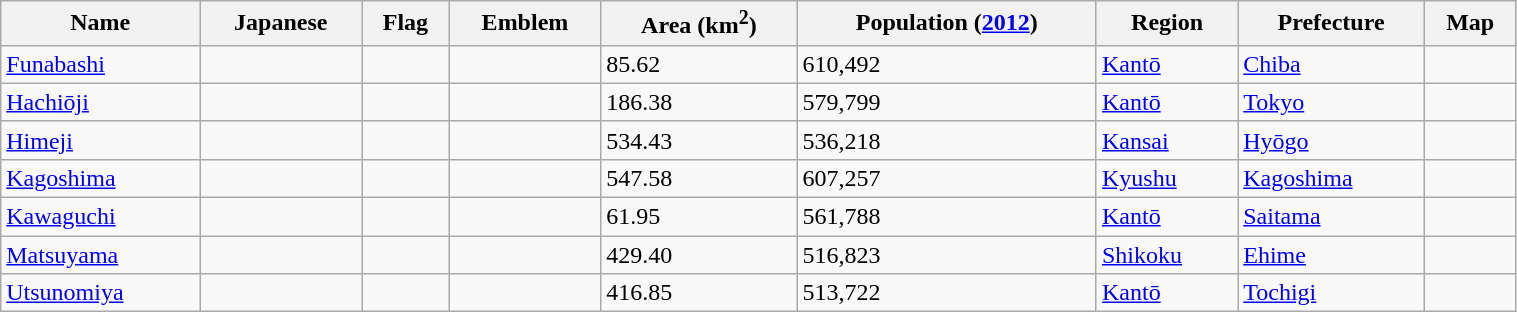<table class="wikitable sortable" width=80% style="font-size:100%;" align=center>
<tr>
<th>Name</th>
<th>Japanese</th>
<th>Flag</th>
<th>Emblem</th>
<th>Area (km<sup>2</sup>)</th>
<th>Population (<a href='#'>2012</a>)</th>
<th>Region</th>
<th>Prefecture</th>
<th>Map</th>
</tr>
<tr>
<td><a href='#'>Funabashi</a></td>
<td></td>
<td></td>
<td></td>
<td>85.62</td>
<td>610,492</td>
<td><a href='#'>Kantō</a></td>
<td><a href='#'>Chiba</a></td>
<td></td>
</tr>
<tr>
<td><a href='#'>Hachiōji</a></td>
<td></td>
<td></td>
<td></td>
<td>186.38</td>
<td>579,799</td>
<td><a href='#'>Kantō</a></td>
<td><a href='#'>Tokyo</a></td>
<td></td>
</tr>
<tr>
<td><a href='#'>Himeji</a></td>
<td></td>
<td></td>
<td></td>
<td>534.43</td>
<td>536,218</td>
<td><a href='#'>Kansai</a></td>
<td><a href='#'>Hyōgo</a></td>
<td></td>
</tr>
<tr>
<td><a href='#'>Kagoshima</a></td>
<td></td>
<td></td>
<td></td>
<td>547.58</td>
<td>607,257</td>
<td><a href='#'>Kyushu</a></td>
<td><a href='#'>Kagoshima</a></td>
<td></td>
</tr>
<tr>
<td><a href='#'>Kawaguchi</a></td>
<td></td>
<td></td>
<td></td>
<td>61.95</td>
<td>561,788</td>
<td><a href='#'>Kantō</a></td>
<td><a href='#'>Saitama</a></td>
<td></td>
</tr>
<tr>
<td><a href='#'>Matsuyama</a></td>
<td></td>
<td></td>
<td></td>
<td>429.40</td>
<td>516,823</td>
<td><a href='#'>Shikoku</a></td>
<td><a href='#'>Ehime</a></td>
<td></td>
</tr>
<tr>
<td><a href='#'>Utsunomiya</a></td>
<td></td>
<td></td>
<td></td>
<td>416.85</td>
<td>513,722</td>
<td><a href='#'>Kantō</a></td>
<td><a href='#'>Tochigi</a></td>
<td></td>
</tr>
</table>
